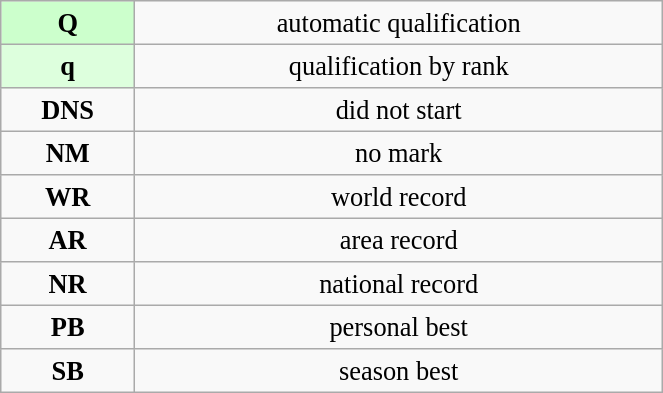<table class="wikitable" style=" text-align:center; font-size:110%;" width="35%">
<tr>
<td bgcolor="ccffcc"><strong>Q</strong></td>
<td>automatic qualification</td>
</tr>
<tr>
<td bgcolor="ddffdd"><strong>q</strong></td>
<td>qualification by rank</td>
</tr>
<tr>
<td><strong>DNS</strong></td>
<td>did not start</td>
</tr>
<tr>
<td><strong>NM</strong></td>
<td>no mark</td>
</tr>
<tr>
<td><strong>WR</strong></td>
<td>world record</td>
</tr>
<tr>
<td><strong>AR</strong></td>
<td>area record</td>
</tr>
<tr>
<td><strong>NR</strong></td>
<td>national record</td>
</tr>
<tr>
<td><strong>PB</strong></td>
<td>personal best</td>
</tr>
<tr>
<td><strong>SB</strong></td>
<td>season best</td>
</tr>
</table>
